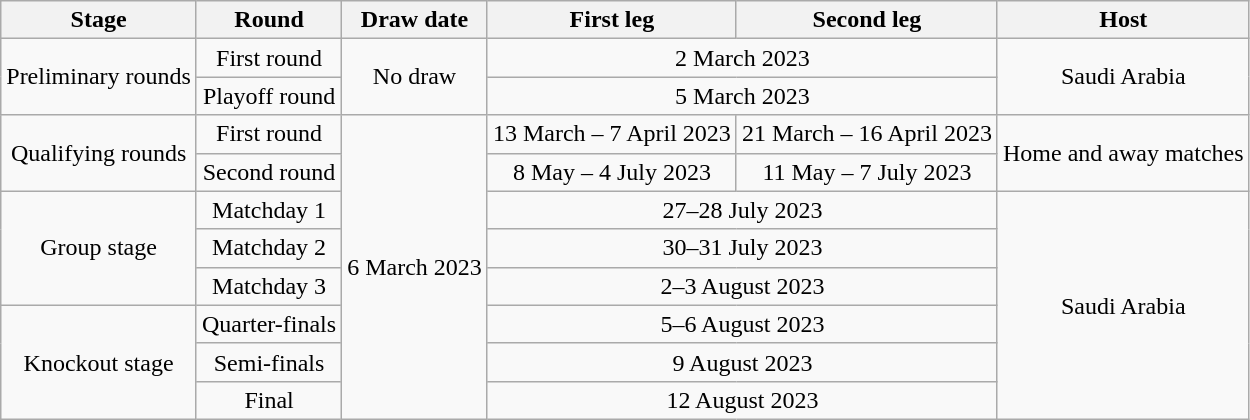<table class="wikitable" style="text-align:center">
<tr>
<th>Stage</th>
<th>Round</th>
<th>Draw date</th>
<th>First leg</th>
<th>Second leg</th>
<th>Host</th>
</tr>
<tr>
<td rowspan="2">Preliminary rounds</td>
<td>First round</td>
<td rowspan="2">No draw</td>
<td colspan="2">2 March 2023</td>
<td rowspan="2"> Saudi Arabia</td>
</tr>
<tr>
<td>Playoff round</td>
<td colspan="2">5 March 2023</td>
</tr>
<tr>
<td rowspan="2">Qualifying rounds</td>
<td>First round</td>
<td rowspan="8">6 March 2023</td>
<td>13 March – 7 April 2023</td>
<td>21 March – 16 April 2023</td>
<td rowspan="2">Home and away matches</td>
</tr>
<tr>
<td>Second round</td>
<td>8 May – 4 July 2023</td>
<td>11 May – 7 July 2023</td>
</tr>
<tr>
<td rowspan="3">Group stage</td>
<td>Matchday 1</td>
<td colspan="2">27–28 July 2023</td>
<td rowspan="6"> Saudi Arabia</td>
</tr>
<tr>
<td>Matchday 2</td>
<td colspan="2">30–31 July 2023</td>
</tr>
<tr>
<td>Matchday 3</td>
<td colspan="2">2–3 August 2023</td>
</tr>
<tr>
<td rowspan="3">Knockout stage</td>
<td>Quarter-finals</td>
<td colspan="2">5–6 August 2023</td>
</tr>
<tr>
<td>Semi-finals</td>
<td colspan="2">9 August 2023</td>
</tr>
<tr>
<td>Final</td>
<td colspan="2">12 August 2023</td>
</tr>
</table>
